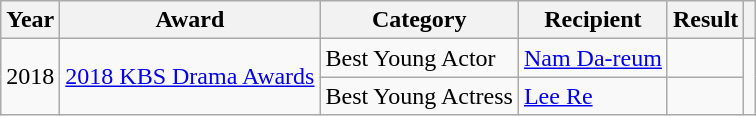<table class="wikitable">
<tr>
<th>Year</th>
<th>Award</th>
<th>Category</th>
<th>Recipient</th>
<th>Result</th>
<th></th>
</tr>
<tr>
<td rowspan="2">2018</td>
<td rowspan="2"><a href='#'>2018 KBS Drama Awards</a></td>
<td>Best Young Actor</td>
<td><a href='#'>Nam Da-reum</a></td>
<td></td>
<td rowspan="2"></td>
</tr>
<tr>
<td>Best Young Actress</td>
<td><a href='#'>Lee Re</a></td>
<td></td>
</tr>
</table>
